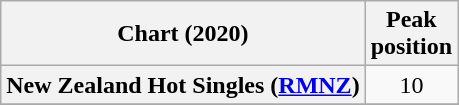<table class="wikitable plainrowheaders" style="text-align:center">
<tr>
<th scope="col">Chart (2020)</th>
<th scope="col">Peak<br>position</th>
</tr>
<tr>
<th scope="row">New Zealand Hot Singles (<a href='#'>RMNZ</a>)</th>
<td>10</td>
</tr>
<tr>
</tr>
</table>
